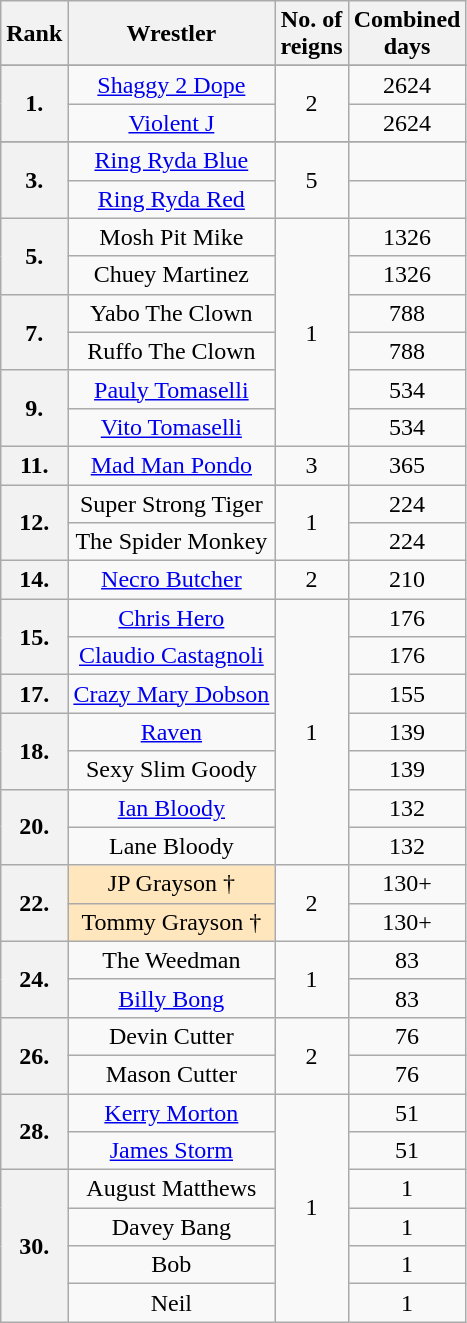<table class="wikitable sortable" style="text-align: center">
<tr>
<th>Rank</th>
<th>Wrestler</th>
<th>No. of<br>reigns</th>
<th>Combined<br>days</th>
</tr>
<tr>
</tr>
<tr>
<th rowspan=2>1.</th>
<td><a href='#'>Shaggy 2 Dope</a></td>
<td rowspan=2>2</td>
<td>2624</td>
</tr>
<tr>
<td><a href='#'>Violent J</a></td>
<td>2624</td>
</tr>
<tr>
</tr>
<tr>
<th rowspan=2>3.</th>
<td><a href='#'>Ring Ryda Blue</a></td>
<td rowspan=2>5</td>
<td></td>
</tr>
<tr>
<td><a href='#'>Ring Ryda Red</a></td>
<td></td>
</tr>
<tr>
<th rowspan=2>5.</th>
<td>Mosh Pit Mike</td>
<td rowspan=6>1</td>
<td>1326</td>
</tr>
<tr>
<td>Chuey Martinez</td>
<td>1326</td>
</tr>
<tr>
<th rowspan=2>7.</th>
<td>Yabo The Clown</td>
<td>788</td>
</tr>
<tr>
<td>Ruffo The Clown</td>
<td>788</td>
</tr>
<tr>
<th rowspan=2>9.</th>
<td><a href='#'>Pauly Tomaselli</a></td>
<td>534</td>
</tr>
<tr>
<td><a href='#'>Vito Tomaselli</a></td>
<td>534</td>
</tr>
<tr>
<th>11.</th>
<td><a href='#'>Mad Man Pondo</a></td>
<td rowspan=1>3</td>
<td>365</td>
</tr>
<tr>
<th rowspan=2>12.</th>
<td>Super Strong Tiger</td>
<td rowspan=2>1</td>
<td>224</td>
</tr>
<tr>
<td>The Spider Monkey</td>
<td>224</td>
</tr>
<tr>
<th>14.</th>
<td><a href='#'>Necro Butcher</a></td>
<td>2</td>
<td>210</td>
</tr>
<tr>
<th rowspan=2>15.</th>
<td><a href='#'>Chris Hero</a></td>
<td rowspan=7>1</td>
<td>176</td>
</tr>
<tr>
<td><a href='#'>Claudio Castagnoli</a></td>
<td>176</td>
</tr>
<tr>
<th rowspan=1>17.</th>
<td><a href='#'>Crazy Mary Dobson</a></td>
<td>155</td>
</tr>
<tr>
<th rowspan=2>18.</th>
<td><a href='#'>Raven</a></td>
<td>139</td>
</tr>
<tr>
<td>Sexy Slim Goody</td>
<td>139</td>
</tr>
<tr>
<th rowspan=2>20.</th>
<td><a href='#'>Ian Bloody</a></td>
<td>132</td>
</tr>
<tr>
<td>Lane Bloody</td>
<td>132</td>
</tr>
<tr>
<th rowspan=2>22.</th>
<td style="background-color: #ffe6bd">JP Grayson †</td>
<td rowspan=2>2</td>
<td>130+</td>
</tr>
<tr>
<td style="background-color: #ffe6bd">Tommy Grayson †</td>
<td>130+</td>
</tr>
<tr>
<th rowspan=2>24.</th>
<td>The Weedman</td>
<td rowspan=2>1</td>
<td>83</td>
</tr>
<tr>
<td><a href='#'>Billy Bong</a></td>
<td>83</td>
</tr>
<tr>
<th rowspan=2>26.</th>
<td>Devin Cutter</td>
<td rowspan=2>2</td>
<td>76</td>
</tr>
<tr>
<td>Mason Cutter</td>
<td>76</td>
</tr>
<tr>
<th rowspan=2>28.</th>
<td><a href='#'>Kerry Morton</a></td>
<td rowspan=6>1</td>
<td>51</td>
</tr>
<tr>
<td><a href='#'>James Storm</a></td>
<td>51</td>
</tr>
<tr>
<th rowspan=4>30.</th>
<td>August Matthews</td>
<td>1</td>
</tr>
<tr>
<td>Davey Bang</td>
<td>1</td>
</tr>
<tr>
<td>Bob</td>
<td>1</td>
</tr>
<tr>
<td>Neil</td>
<td>1</td>
</tr>
</table>
